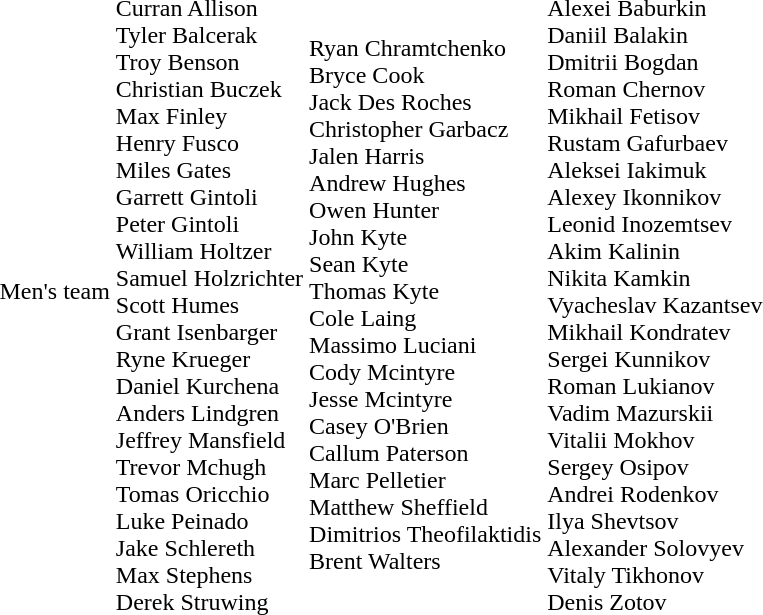<table>
<tr>
<td>Men's team</td>
<td><br>Curran Allison<br>Tyler Balcerak<br>Troy Benson<br>Christian Buczek<br>Max Finley<br>Henry Fusco<br>Miles Gates<br>Garrett Gintoli<br>Peter Gintoli<br>William Holtzer<br>Samuel Holzrichter<br>Scott Humes<br>Grant Isenbarger<br>Ryne Krueger<br>Daniel Kurchena<br>Anders Lindgren<br>Jeffrey Mansfield<br>Trevor Mchugh<br>Tomas Oricchio<br>Luke Peinado<br>Jake Schlereth<br>Max Stephens<br>Derek Struwing</td>
<td><br>Ryan Chramtchenko<br>Bryce Cook<br>Jack Des Roches<br>Christopher Garbacz<br>Jalen Harris<br>Andrew Hughes<br>Owen Hunter<br>John Kyte<br>Sean Kyte<br>Thomas Kyte<br>Cole Laing<br>Massimo Luciani<br>Cody Mcintyre<br>Jesse Mcintyre<br>Casey O'Brien<br>Callum Paterson<br>Marc Pelletier<br>Matthew Sheffield<br>Dimitrios Theofilaktidis<br>Brent Walters</td>
<td><br>Alexei Baburkin<br>Daniil Balakin<br>Dmitrii Bogdan<br>Roman Chernov<br>Mikhail Fetisov<br>Rustam Gafurbaev<br>Aleksei Iakimuk<br>Alexey Ikonnikov<br>Leonid Inozemtsev<br>Akim Kalinin<br>Nikita Kamkin<br>Vyacheslav Kazantsev<br>Mikhail Kondratev<br>Sergei Kunnikov<br>Roman Lukianov<br>Vadim Mazurskii<br>Vitalii Mokhov<br>Sergey Osipov<br>Andrei Rodenkov<br>Ilya Shevtsov<br>Alexander Solovyev<br>Vitaly Tikhonov<br>Denis Zotov</td>
</tr>
</table>
